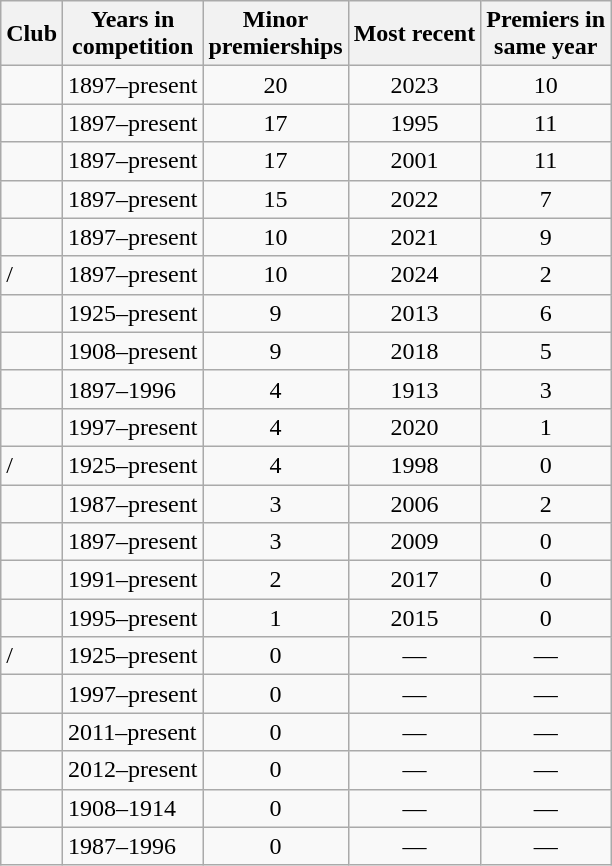<table class="wikitable sortable" style=text-align:center>
<tr>
<th>Club</th>
<th>Years in<br>competition</th>
<th>Minor<br>premierships</th>
<th>Most recent</th>
<th>Premiers in<br>same year</th>
</tr>
<tr>
<td align=left></td>
<td align=left>1897–present</td>
<td>20</td>
<td>2023</td>
<td>10</td>
</tr>
<tr>
<td align=left></td>
<td align=left>1897–present</td>
<td>17</td>
<td>1995</td>
<td>11</td>
</tr>
<tr>
<td align=left></td>
<td align=left>1897–present</td>
<td>17</td>
<td>2001</td>
<td>11</td>
</tr>
<tr>
<td align=left></td>
<td align=left>1897–present</td>
<td>15</td>
<td>2022</td>
<td>7</td>
</tr>
<tr>
<td align=left></td>
<td align=left>1897–present</td>
<td>10</td>
<td>2021</td>
<td>9</td>
</tr>
<tr>
<td align=left>/</td>
<td align=left>1897–present</td>
<td>10</td>
<td>2024</td>
<td>2</td>
</tr>
<tr>
<td align=left></td>
<td align=left>1925–present</td>
<td>9</td>
<td>2013</td>
<td>6</td>
</tr>
<tr>
<td align=left></td>
<td align=left>1908–present</td>
<td>9</td>
<td>2018</td>
<td>5</td>
</tr>
<tr>
<td align=left></td>
<td align=left>1897–1996</td>
<td>4</td>
<td>1913</td>
<td>3</td>
</tr>
<tr>
<td align=left></td>
<td align=left>1997–present</td>
<td>4</td>
<td>2020</td>
<td>1</td>
</tr>
<tr>
<td align=left>/</td>
<td align=left>1925–present</td>
<td>4</td>
<td>1998</td>
<td>0</td>
</tr>
<tr>
<td align=left></td>
<td align=left>1987–present</td>
<td>3</td>
<td>2006</td>
<td>2</td>
</tr>
<tr>
<td align=left></td>
<td align=left>1897–present</td>
<td>3</td>
<td>2009</td>
<td>0</td>
</tr>
<tr>
<td align=left></td>
<td align=left>1991–present</td>
<td>2</td>
<td>2017</td>
<td>0</td>
</tr>
<tr>
<td align=left></td>
<td align=left>1995–present</td>
<td>1</td>
<td>2015</td>
<td>0</td>
</tr>
<tr>
<td align=left>/</td>
<td align=left>1925–present</td>
<td>0</td>
<td>—</td>
<td>—</td>
</tr>
<tr>
<td align=left></td>
<td align=left>1997–present</td>
<td>0</td>
<td>—</td>
<td>—</td>
</tr>
<tr>
<td align=left></td>
<td align=left>2011–present</td>
<td>0</td>
<td>—</td>
<td>—</td>
</tr>
<tr>
<td align=left></td>
<td align=left>2012–present</td>
<td>0</td>
<td>—</td>
<td>—</td>
</tr>
<tr>
<td align=left></td>
<td align=left>1908–1914</td>
<td>0</td>
<td>—</td>
<td>—</td>
</tr>
<tr>
<td align=left></td>
<td align=left>1987–1996</td>
<td>0</td>
<td>—</td>
<td>—</td>
</tr>
</table>
